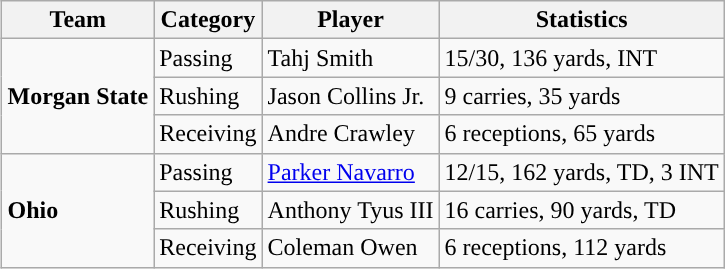<table class="wikitable" style="float: right;">
<tr>
<th>Team</th>
<th>Category</th>
<th>Player</th>
<th>Statistics</th>
</tr>
<tr>
<td rowspan=3><strong>Morgan State</strong></td>
<td>Passing</td>
<td>Tahj Smith</td>
<td>15/30, 136 yards, INT</td>
</tr>
<tr>
<td>Rushing</td>
<td>Jason Collins Jr.</td>
<td>9 carries, 35 yards</td>
</tr>
<tr>
<td>Receiving</td>
<td>Andre Crawley</td>
<td>6 receptions, 65 yards</td>
</tr>
<tr>
<td rowspan=3><strong>Ohio</strong></td>
<td>Passing</td>
<td><a href='#'>Parker Navarro</a></td>
<td>12/15, 162 yards, TD, 3 INT</td>
</tr>
<tr>
<td>Rushing</td>
<td>Anthony Tyus III</td>
<td>16 carries, 90 yards, TD</td>
</tr>
<tr>
<td>Receiving</td>
<td>Coleman Owen</td>
<td>6 receptions, 112 yards</td>
</tr>
</table>
